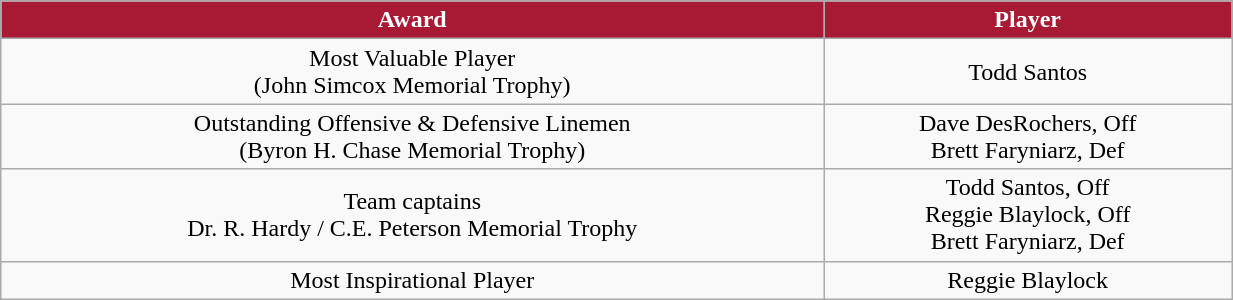<table class="wikitable" width="65%">
<tr>
<th style="background:#A81933;color:#FFFFFF;">Award</th>
<th style="background:#A81933;color:#FFFFFF;">Player</th>
</tr>
<tr align="center" bgcolor="">
<td>Most Valuable Player<br>(John Simcox Memorial Trophy)</td>
<td>Todd Santos</td>
</tr>
<tr align="center" bgcolor="">
<td>Outstanding Offensive & Defensive Linemen<br>(Byron H. Chase Memorial Trophy)</td>
<td>Dave DesRochers, Off<br>Brett Faryniarz, Def</td>
</tr>
<tr align="center" bgcolor="">
<td>Team captains<br>Dr. R. Hardy / C.E. Peterson Memorial Trophy</td>
<td>Todd Santos, Off<br>Reggie Blaylock, Off<br>Brett Faryniarz, Def</td>
</tr>
<tr align="center" bgcolor="">
<td>Most Inspirational Player</td>
<td>Reggie Blaylock</td>
</tr>
</table>
